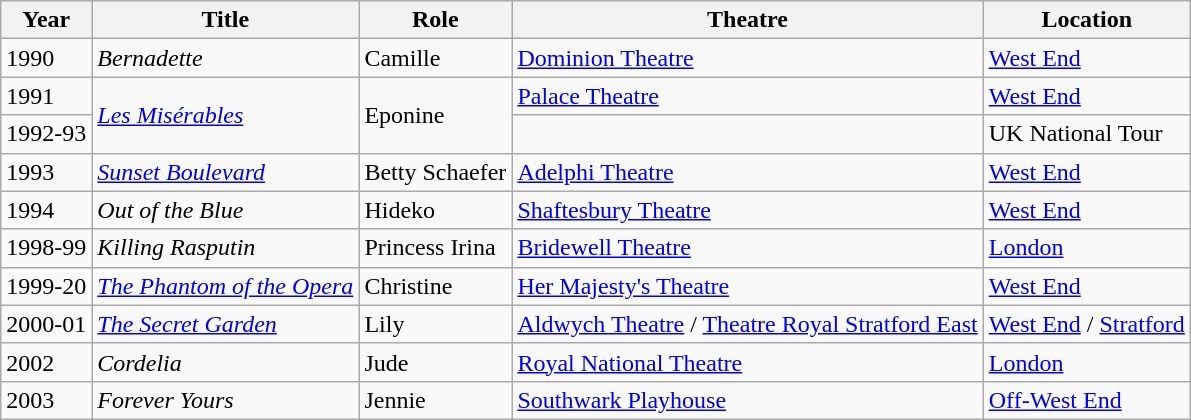<table class="wikitable">
<tr>
<th>Year</th>
<th>Title</th>
<th>Role</th>
<th>Theatre</th>
<th>Location</th>
</tr>
<tr>
<td>1990</td>
<td><em>Bernadette</em></td>
<td>Camille</td>
<td><a href='#'>Dominion Theatre</a></td>
<td><a href='#'>West End</a></td>
</tr>
<tr>
<td>1991</td>
<td rowspan="2"><em><a href='#'>Les Misérables</a></em></td>
<td rowspan="2">Eponine</td>
<td><a href='#'>Palace Theatre</a></td>
<td><a href='#'>West End</a></td>
</tr>
<tr>
<td>1992-93</td>
<td></td>
<td>UK National Tour</td>
</tr>
<tr>
<td>1993</td>
<td><em><a href='#'>Sunset Boulevard</a></em></td>
<td>Betty Schaefer</td>
<td><a href='#'>Adelphi Theatre</a></td>
<td><a href='#'>West End</a></td>
</tr>
<tr>
<td>1994</td>
<td><em>Out of the Blue</em></td>
<td>Hideko</td>
<td><a href='#'>Shaftesbury Theatre</a></td>
<td><a href='#'>West End</a></td>
</tr>
<tr>
<td>1998-99</td>
<td><em>Killing Rasputin</em></td>
<td>Princess Irina</td>
<td><a href='#'>Bridewell Theatre</a></td>
<td><a href='#'>London</a></td>
</tr>
<tr>
<td>1999-20</td>
<td><em><a href='#'>The Phantom of the Opera</a></em></td>
<td>Christine</td>
<td><a href='#'>Her Majesty's Theatre</a></td>
<td><a href='#'>West End</a></td>
</tr>
<tr>
<td>2000-01</td>
<td><em><a href='#'>The Secret Garden</a></em></td>
<td>Lily</td>
<td><a href='#'>Aldwych Theatre</a> / <a href='#'>Theatre Royal Stratford East</a></td>
<td><a href='#'>West End</a> / <a href='#'>Stratford</a></td>
</tr>
<tr>
<td>2002</td>
<td><em>Cordelia</em></td>
<td>Jude</td>
<td><a href='#'>Royal National Theatre</a></td>
<td><a href='#'>London</a></td>
</tr>
<tr>
<td>2003</td>
<td><em>Forever Yours</em></td>
<td>Jennie</td>
<td><a href='#'>Southwark Playhouse</a></td>
<td><a href='#'>Off-West End</a></td>
</tr>
</table>
